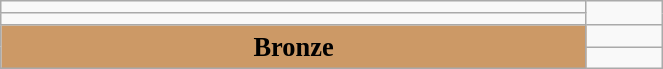<table class="wikitable" style=" text-align:center; font-size:110%;" width="35%">
<tr>
<td></td>
</tr>
<tr>
<td></td>
</tr>
<tr>
<td rowspan="2" bgcolor="#cc9966"><strong>Bronze</strong></td>
<td></td>
</tr>
<tr>
<td></td>
</tr>
</table>
